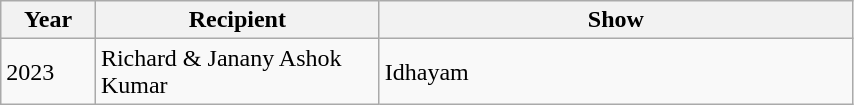<table class="wikitable" width="45%">
<tr>
<th style="width:10%;">Year</th>
<th style="width:30%;">Recipient</th>
<th style="width:50%;">Show</th>
</tr>
<tr>
<td>2023</td>
<td>Richard & Janany Ashok Kumar</td>
<td>Idhayam</td>
</tr>
</table>
